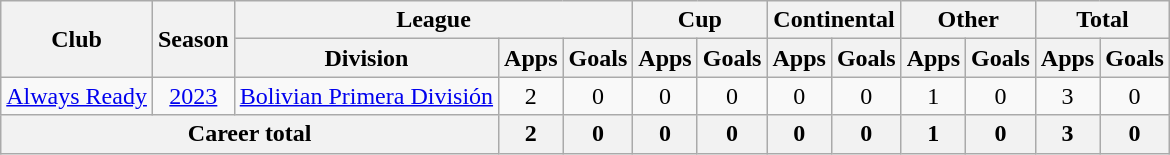<table class=wikitable style=text-align:center>
<tr>
<th rowspan="2">Club</th>
<th rowspan="2">Season</th>
<th colspan="3">League</th>
<th colspan="2">Cup</th>
<th colspan="2">Continental</th>
<th colspan="2">Other</th>
<th colspan="2">Total</th>
</tr>
<tr>
<th>Division</th>
<th>Apps</th>
<th>Goals</th>
<th>Apps</th>
<th>Goals</th>
<th>Apps</th>
<th>Goals</th>
<th>Apps</th>
<th>Goals</th>
<th>Apps</th>
<th>Goals</th>
</tr>
<tr>
<td><a href='#'>Always Ready</a></td>
<td><a href='#'>2023</a></td>
<td><a href='#'>Bolivian Primera División</a></td>
<td>2</td>
<td>0</td>
<td>0</td>
<td>0</td>
<td>0</td>
<td>0</td>
<td>1</td>
<td>0</td>
<td>3</td>
<td>0</td>
</tr>
<tr>
<th colspan="3">Career total</th>
<th>2</th>
<th>0</th>
<th>0</th>
<th>0</th>
<th>0</th>
<th>0</th>
<th>1</th>
<th>0</th>
<th>3</th>
<th>0</th>
</tr>
</table>
